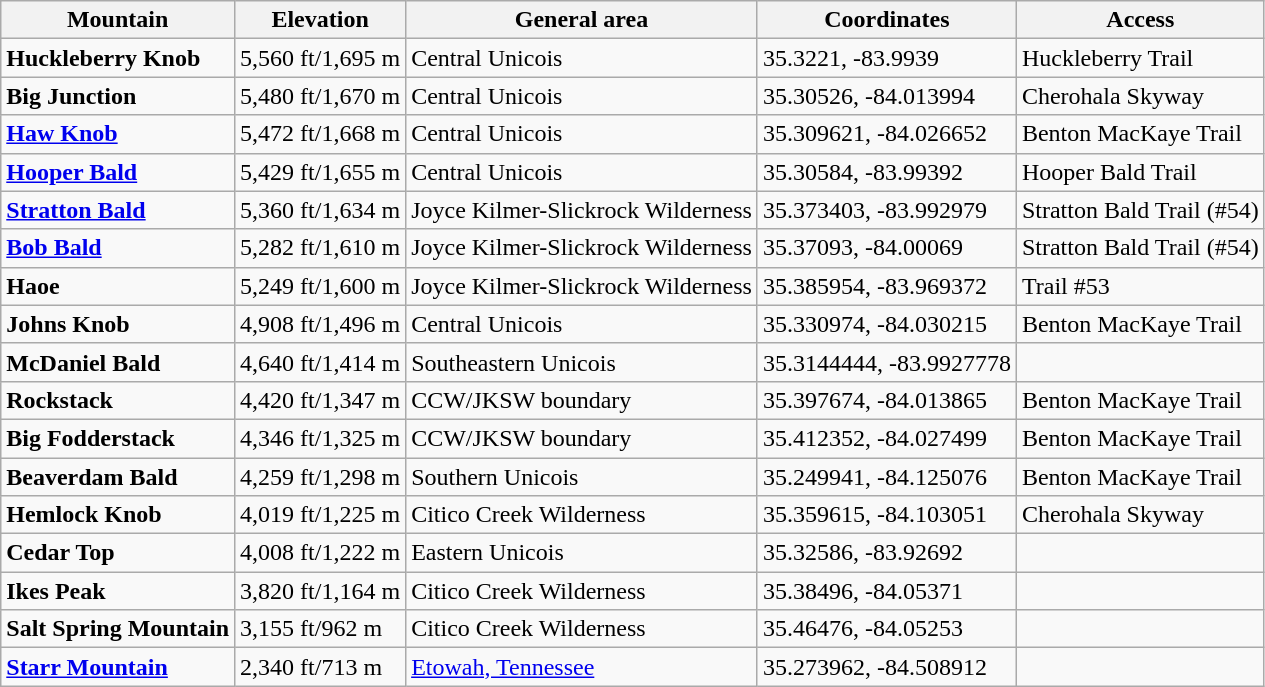<table class="wikitable">
<tr>
<th>Mountain</th>
<th>Elevation</th>
<th>General area</th>
<th>Coordinates</th>
<th>Access</th>
</tr>
<tr>
<td><strong>Huckleberry Knob</strong></td>
<td>5,560 ft/1,695 m</td>
<td>Central Unicois</td>
<td>35.3221, -83.9939</td>
<td>Huckleberry Trail</td>
</tr>
<tr>
<td><strong>Big Junction</strong></td>
<td>5,480 ft/1,670 m</td>
<td>Central Unicois</td>
<td>35.30526, -84.013994</td>
<td>Cherohala Skyway</td>
</tr>
<tr>
<td><strong><a href='#'>Haw Knob</a></strong></td>
<td>5,472 ft/1,668 m</td>
<td>Central Unicois</td>
<td>35.309621, -84.026652</td>
<td>Benton MacKaye Trail</td>
</tr>
<tr>
<td><strong><a href='#'>Hooper Bald</a></strong></td>
<td>5,429 ft/1,655 m</td>
<td>Central Unicois</td>
<td>35.30584, -83.99392</td>
<td>Hooper Bald Trail</td>
</tr>
<tr>
<td><strong><a href='#'>Stratton Bald</a></strong></td>
<td>5,360 ft/1,634 m</td>
<td>Joyce Kilmer-Slickrock Wilderness</td>
<td>35.373403, -83.992979</td>
<td>Stratton Bald Trail (#54)</td>
</tr>
<tr>
<td><strong><a href='#'>Bob Bald</a></strong></td>
<td>5,282 ft/1,610 m</td>
<td>Joyce Kilmer-Slickrock Wilderness</td>
<td>35.37093, -84.00069</td>
<td>Stratton Bald Trail (#54)</td>
</tr>
<tr>
<td><strong>Haoe</strong></td>
<td>5,249 ft/1,600 m</td>
<td>Joyce Kilmer-Slickrock Wilderness</td>
<td>35.385954, -83.969372</td>
<td>Trail #53</td>
</tr>
<tr>
<td><strong>Johns Knob</strong></td>
<td>4,908 ft/1,496 m</td>
<td>Central Unicois</td>
<td>35.330974, -84.030215</td>
<td>Benton MacKaye Trail</td>
</tr>
<tr>
<td><strong>McDaniel Bald</strong></td>
<td>4,640 ft/1,414 m</td>
<td>Southeastern Unicois</td>
<td>35.3144444, -83.9927778</td>
<td></td>
</tr>
<tr>
<td><strong>Rockstack</strong></td>
<td>4,420 ft/1,347 m</td>
<td>CCW/JKSW boundary</td>
<td>35.397674, -84.013865</td>
<td>Benton MacKaye Trail</td>
</tr>
<tr>
<td><strong>Big Fodderstack</strong></td>
<td>4,346 ft/1,325 m</td>
<td>CCW/JKSW boundary</td>
<td>35.412352, -84.027499</td>
<td>Benton MacKaye Trail</td>
</tr>
<tr>
<td><strong>Beaverdam Bald</strong></td>
<td>4,259 ft/1,298 m</td>
<td>Southern Unicois</td>
<td>35.249941, -84.125076</td>
<td>Benton MacKaye Trail</td>
</tr>
<tr>
<td><strong>Hemlock Knob</strong></td>
<td>4,019 ft/1,225 m</td>
<td>Citico Creek Wilderness</td>
<td>35.359615, -84.103051</td>
<td>Cherohala Skyway</td>
</tr>
<tr>
<td><strong>Cedar Top</strong></td>
<td>4,008 ft/1,222 m</td>
<td>Eastern Unicois</td>
<td>35.32586, -83.92692</td>
<td></td>
</tr>
<tr>
<td><strong>Ikes Peak</strong></td>
<td>3,820 ft/1,164 m</td>
<td>Citico Creek Wilderness</td>
<td>35.38496, -84.05371</td>
<td></td>
</tr>
<tr>
<td><strong>Salt Spring Mountain</strong></td>
<td>3,155 ft/962 m</td>
<td>Citico Creek Wilderness</td>
<td>35.46476, -84.05253</td>
<td></td>
</tr>
<tr>
<td><strong><a href='#'>Starr Mountain</a></strong></td>
<td>2,340 ft/713 m</td>
<td><a href='#'>Etowah, Tennessee</a></td>
<td>35.273962, -84.508912</td>
<td></td>
</tr>
</table>
